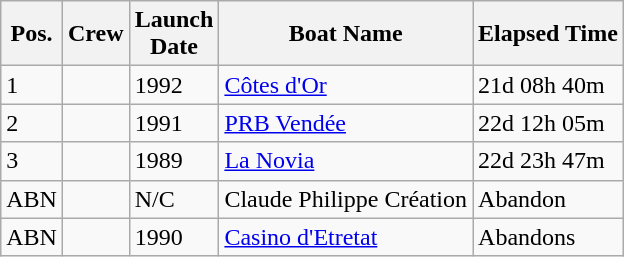<table class="wikitable sortable">
<tr>
<th>Pos.</th>
<th>Crew</th>
<th>Launch<br>Date</th>
<th>Boat Name</th>
<th>Elapsed Time</th>
</tr>
<tr>
<td>1</td>
<td><br></td>
<td>1992</td>
<td><a href='#'>Côtes d'Or</a></td>
<td>21d 08h 40m</td>
</tr>
<tr>
<td>2</td>
<td><br></td>
<td>1991</td>
<td><a href='#'>PRB Vendée</a></td>
<td>22d 12h 05m</td>
</tr>
<tr>
<td>3</td>
<td><br></td>
<td>1989</td>
<td><a href='#'>La Novia</a></td>
<td>22d 23h 47m</td>
</tr>
<tr>
<td>ABN</td>
<td><br></td>
<td>N/C</td>
<td>Claude Philippe Création</td>
<td>Abandon</td>
</tr>
<tr>
<td>ABN</td>
<td><br></td>
<td>1990</td>
<td><a href='#'>Casino d'Etretat</a></td>
<td>Abandons</td>
</tr>
</table>
